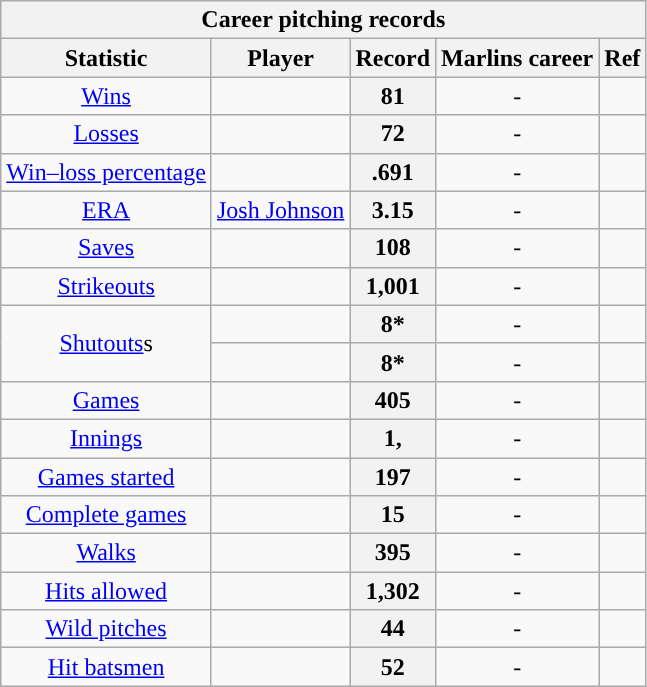<table class="wikitable sortable" style="text-align:center">
<tr>
<th colspan=5>Career pitching records</th>
</tr>
<tr>
<th scope="col">Statistic</th>
<th scope="col">Player</th>
<th scope="col" class="unsortable">Record</th>
<th scope="col">Marlins career</th>
<th scope="col" class="unsortable">Ref</th>
</tr>
<tr>
<td><a href='#'>Wins</a></td>
<td></td>
<th scope="row">81</th>
<td>-</td>
<td></td>
</tr>
<tr>
<td><a href='#'>Losses</a></td>
<td></td>
<th scope="row">72</th>
<td>-</td>
<td></td>
</tr>
<tr>
<td><a href='#'>Win–loss percentage</a></td>
<td></td>
<th scope="row">.691</th>
<td>-</td>
<td></td>
</tr>
<tr>
<td><a href='#'>ERA</a></td>
<td><a href='#'>Josh Johnson</a></td>
<th scope="row">3.15</th>
<td>-</td>
<td></td>
</tr>
<tr>
<td><a href='#'>Saves</a></td>
<td></td>
<th scope="row">108</th>
<td>-</td>
<td></td>
</tr>
<tr>
<td><a href='#'>Strikeouts</a></td>
<td></td>
<th scope="row">1,001</th>
<td>-</td>
<td></td>
</tr>
<tr>
<td rowspan=2><a href='#'>Shutouts</a>s</td>
<td></td>
<th scope="row">8*</th>
<td>-</td>
<td></td>
</tr>
<tr>
<td></td>
<th scope="row">8*</th>
<td>-</td>
<td></td>
</tr>
<tr>
<td><a href='#'>Games</a></td>
<td></td>
<th scope="row">405</th>
<td>-</td>
<td></td>
</tr>
<tr>
<td><a href='#'>Innings</a></td>
<td></td>
<th scope="row">1,</th>
<td>-</td>
<td></td>
</tr>
<tr>
<td><a href='#'>Games started</a></td>
<td></td>
<th scope="row">197</th>
<td>-</td>
<td></td>
</tr>
<tr>
<td><a href='#'>Complete games</a></td>
<td></td>
<th scope="row">15</th>
<td>-</td>
<td></td>
</tr>
<tr>
<td><a href='#'>Walks</a></td>
<td></td>
<th scope="row">395</th>
<td>-</td>
<td></td>
</tr>
<tr>
<td><a href='#'>Hits allowed</a></td>
<td></td>
<th scope="row">1,302</th>
<td>-</td>
<td></td>
</tr>
<tr>
<td><a href='#'>Wild pitches</a></td>
<td></td>
<th scope="row">44</th>
<td>-</td>
<td></td>
</tr>
<tr>
<td><a href='#'>Hit batsmen</a></td>
<td></td>
<th scope="row">52</th>
<td>-</td>
<td></td>
</tr>
</table>
